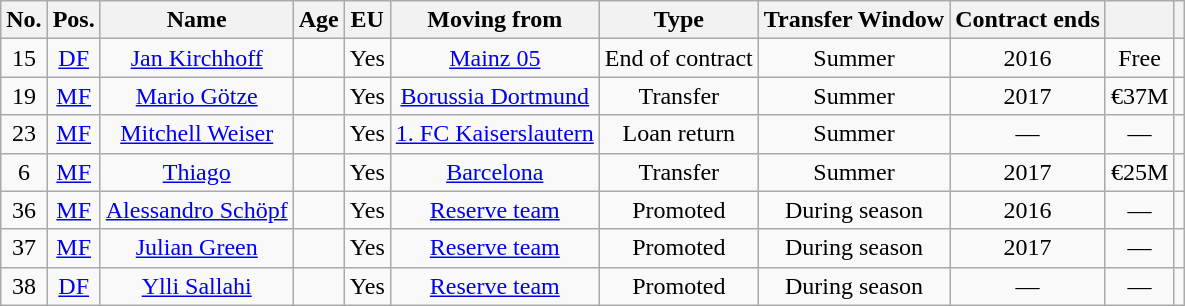<table class="wikitable" style="text-align: center">
<tr>
<th>No.</th>
<th>Pos.</th>
<th>Name</th>
<th>Age</th>
<th>EU</th>
<th>Moving from</th>
<th>Type</th>
<th>Transfer Window</th>
<th>Contract ends</th>
<th></th>
<th></th>
</tr>
<tr>
<td>15</td>
<td><a href='#'>DF</a></td>
<td><a href='#'>Jan Kirchhoff</a></td>
<td></td>
<td>Yes</td>
<td><a href='#'>Mainz 05</a></td>
<td>End of contract</td>
<td>Summer</td>
<td>2016</td>
<td>Free</td>
<td></td>
</tr>
<tr>
<td>19</td>
<td><a href='#'>MF</a></td>
<td><a href='#'>Mario Götze</a></td>
<td></td>
<td>Yes</td>
<td><a href='#'>Borussia Dortmund</a></td>
<td>Transfer</td>
<td>Summer</td>
<td>2017</td>
<td>€37M</td>
<td></td>
</tr>
<tr>
<td>23</td>
<td><a href='#'>MF</a></td>
<td><a href='#'>Mitchell Weiser</a></td>
<td></td>
<td>Yes</td>
<td><a href='#'>1. FC Kaiserslautern</a></td>
<td>Loan return</td>
<td>Summer</td>
<td>—</td>
<td>—</td>
<td></td>
</tr>
<tr>
<td>6</td>
<td><a href='#'>MF</a></td>
<td><a href='#'>Thiago</a></td>
<td></td>
<td>Yes</td>
<td><a href='#'>Barcelona</a></td>
<td>Transfer</td>
<td>Summer</td>
<td>2017</td>
<td>€25M</td>
<td></td>
</tr>
<tr>
<td>36</td>
<td><a href='#'>MF</a></td>
<td><a href='#'>Alessandro Schöpf</a></td>
<td></td>
<td>Yes</td>
<td><a href='#'>Reserve team</a></td>
<td>Promoted</td>
<td>During season</td>
<td>2016</td>
<td>—</td>
<td></td>
</tr>
<tr>
<td>37</td>
<td><a href='#'>MF</a></td>
<td><a href='#'>Julian Green</a></td>
<td></td>
<td>Yes</td>
<td><a href='#'>Reserve team</a></td>
<td>Promoted</td>
<td>During season</td>
<td>2017</td>
<td>—</td>
<td></td>
</tr>
<tr>
<td>38</td>
<td><a href='#'>DF</a></td>
<td><a href='#'>Ylli Sallahi</a></td>
<td></td>
<td>Yes</td>
<td><a href='#'>Reserve team</a></td>
<td>Promoted</td>
<td>During season</td>
<td>—</td>
<td>—</td>
<td></td>
</tr>
</table>
